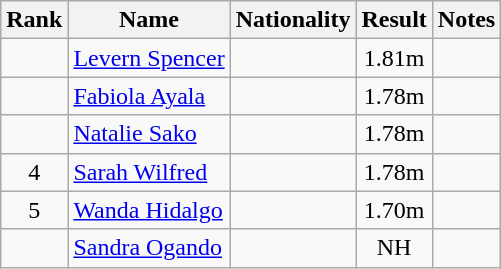<table class="wikitable sortable" style="text-align:center">
<tr>
<th>Rank</th>
<th>Name</th>
<th>Nationality</th>
<th>Result</th>
<th>Notes</th>
</tr>
<tr>
<td align=center></td>
<td align=left><a href='#'>Levern Spencer</a></td>
<td align=left></td>
<td>1.81m</td>
<td></td>
</tr>
<tr>
<td align=center></td>
<td align=left><a href='#'>Fabiola Ayala</a></td>
<td align=left></td>
<td>1.78m</td>
<td></td>
</tr>
<tr>
<td align=center></td>
<td align=left><a href='#'>Natalie Sako</a></td>
<td align=left></td>
<td>1.78m</td>
<td></td>
</tr>
<tr>
<td align=center>4</td>
<td align=left><a href='#'>Sarah Wilfred</a></td>
<td align=left></td>
<td>1.78m</td>
<td></td>
</tr>
<tr>
<td align=center>5</td>
<td align=left><a href='#'>Wanda Hidalgo</a></td>
<td align=left></td>
<td>1.70m</td>
<td></td>
</tr>
<tr>
<td align=center></td>
<td align=left><a href='#'>Sandra Ogando</a></td>
<td align=left></td>
<td>NH</td>
<td></td>
</tr>
</table>
